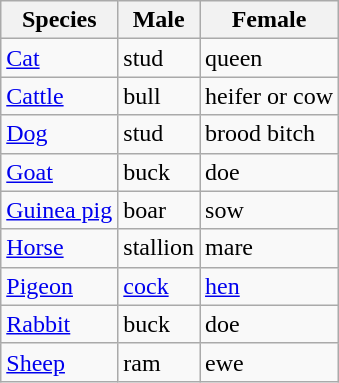<table class="wikitable">
<tr>
<th>Species</th>
<th>Male</th>
<th>Female</th>
</tr>
<tr>
<td><a href='#'>Cat</a></td>
<td>stud</td>
<td>queen</td>
</tr>
<tr>
<td><a href='#'>Cattle</a></td>
<td>bull</td>
<td>heifer or cow</td>
</tr>
<tr>
<td><a href='#'>Dog</a></td>
<td>stud</td>
<td>brood bitch</td>
</tr>
<tr>
<td><a href='#'>Goat</a></td>
<td>buck</td>
<td>doe</td>
</tr>
<tr>
<td><a href='#'>Guinea pig</a></td>
<td>boar</td>
<td>sow</td>
</tr>
<tr>
<td><a href='#'>Horse</a></td>
<td>stallion</td>
<td>mare</td>
</tr>
<tr>
<td><a href='#'>Pigeon</a></td>
<td><a href='#'>cock</a></td>
<td><a href='#'>hen</a></td>
</tr>
<tr>
<td><a href='#'>Rabbit</a></td>
<td>buck</td>
<td>doe</td>
</tr>
<tr>
<td><a href='#'>Sheep</a></td>
<td>ram</td>
<td>ewe</td>
</tr>
</table>
